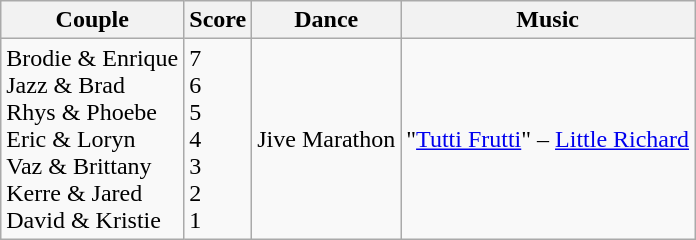<table class="wikitable sortable">
<tr>
<th rowspan="1">Couple</th>
<th colspan="1">Score</th>
<th rowspan="1">Dance</th>
<th rowspan="1">Music</th>
</tr>
<tr>
<td>Brodie & Enrique<br>Jazz & Brad<br>Rhys & Phoebe<br>Eric & Loryn<br>Vaz & Brittany<br>Kerre & Jared<br>David & Kristie</td>
<td>7<br>6<br>5<br>4<br>3<br>2<br>1</td>
<td>Jive Marathon</td>
<td>"<a href='#'>Tutti Frutti</a>" – <a href='#'>Little Richard</a></td>
</tr>
</table>
